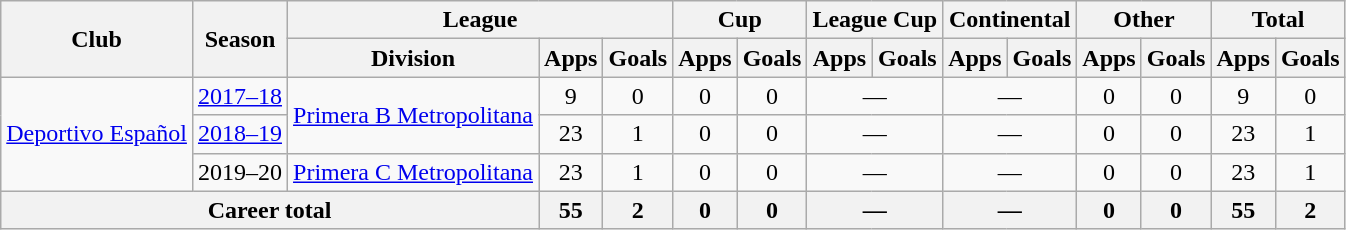<table class="wikitable" style="text-align:center">
<tr>
<th rowspan="2">Club</th>
<th rowspan="2">Season</th>
<th colspan="3">League</th>
<th colspan="2">Cup</th>
<th colspan="2">League Cup</th>
<th colspan="2">Continental</th>
<th colspan="2">Other</th>
<th colspan="2">Total</th>
</tr>
<tr>
<th>Division</th>
<th>Apps</th>
<th>Goals</th>
<th>Apps</th>
<th>Goals</th>
<th>Apps</th>
<th>Goals</th>
<th>Apps</th>
<th>Goals</th>
<th>Apps</th>
<th>Goals</th>
<th>Apps</th>
<th>Goals</th>
</tr>
<tr>
<td rowspan="3"><a href='#'>Deportivo Español</a></td>
<td><a href='#'>2017–18</a></td>
<td rowspan="2"><a href='#'>Primera B Metropolitana</a></td>
<td>9</td>
<td>0</td>
<td>0</td>
<td>0</td>
<td colspan="2">—</td>
<td colspan="2">—</td>
<td>0</td>
<td>0</td>
<td>9</td>
<td>0</td>
</tr>
<tr>
<td><a href='#'>2018–19</a></td>
<td>23</td>
<td>1</td>
<td>0</td>
<td>0</td>
<td colspan="2">—</td>
<td colspan="2">—</td>
<td>0</td>
<td>0</td>
<td>23</td>
<td>1</td>
</tr>
<tr>
<td>2019–20</td>
<td rowspan="1"><a href='#'>Primera C Metropolitana</a></td>
<td>23</td>
<td>1</td>
<td>0</td>
<td>0</td>
<td colspan="2">—</td>
<td colspan="2">—</td>
<td>0</td>
<td>0</td>
<td>23</td>
<td>1</td>
</tr>
<tr>
<th colspan="3">Career total</th>
<th>55</th>
<th>2</th>
<th>0</th>
<th>0</th>
<th colspan="2">—</th>
<th colspan="2">—</th>
<th>0</th>
<th>0</th>
<th>55</th>
<th>2</th>
</tr>
</table>
